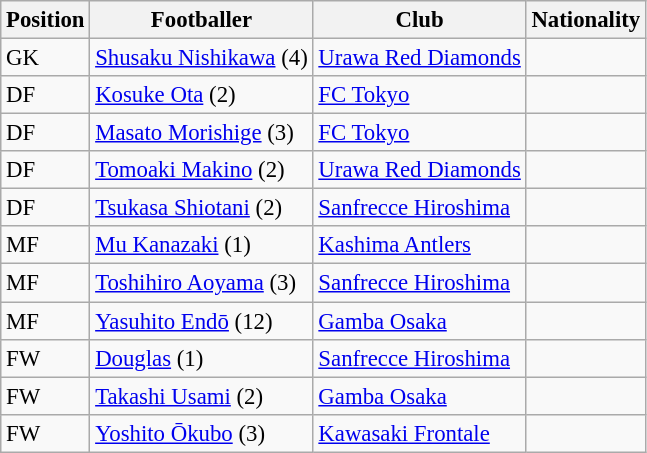<table class="wikitable" style="font-size: 95%;">
<tr>
<th>Position</th>
<th>Footballer</th>
<th>Club</th>
<th>Nationality</th>
</tr>
<tr>
<td>GK</td>
<td><a href='#'>Shusaku Nishikawa</a> (4)</td>
<td><a href='#'>Urawa Red Diamonds</a></td>
<td></td>
</tr>
<tr>
<td>DF</td>
<td><a href='#'>Kosuke Ota</a> (2)</td>
<td><a href='#'>FC Tokyo</a></td>
<td></td>
</tr>
<tr>
<td>DF</td>
<td><a href='#'>Masato Morishige</a> (3)</td>
<td><a href='#'>FC Tokyo</a></td>
<td></td>
</tr>
<tr>
<td>DF</td>
<td><a href='#'>Tomoaki Makino</a> (2)</td>
<td><a href='#'>Urawa Red Diamonds</a></td>
<td></td>
</tr>
<tr>
<td>DF</td>
<td><a href='#'>Tsukasa Shiotani</a> (2)</td>
<td><a href='#'>Sanfrecce Hiroshima</a></td>
<td></td>
</tr>
<tr>
<td>MF</td>
<td><a href='#'>Mu Kanazaki</a> (1)</td>
<td><a href='#'>Kashima Antlers</a></td>
<td></td>
</tr>
<tr>
<td>MF</td>
<td><a href='#'>Toshihiro Aoyama</a> (3)</td>
<td><a href='#'>Sanfrecce Hiroshima</a></td>
<td></td>
</tr>
<tr>
<td>MF</td>
<td><a href='#'>Yasuhito Endō</a> (12)</td>
<td><a href='#'>Gamba Osaka</a></td>
<td></td>
</tr>
<tr>
<td>FW</td>
<td><a href='#'>Douglas</a> (1)</td>
<td><a href='#'>Sanfrecce Hiroshima</a></td>
<td></td>
</tr>
<tr>
<td>FW</td>
<td><a href='#'>Takashi Usami</a> (2)</td>
<td><a href='#'>Gamba Osaka</a></td>
<td></td>
</tr>
<tr>
<td>FW</td>
<td><a href='#'>Yoshito Ōkubo</a> (3)</td>
<td><a href='#'>Kawasaki Frontale</a></td>
<td></td>
</tr>
</table>
